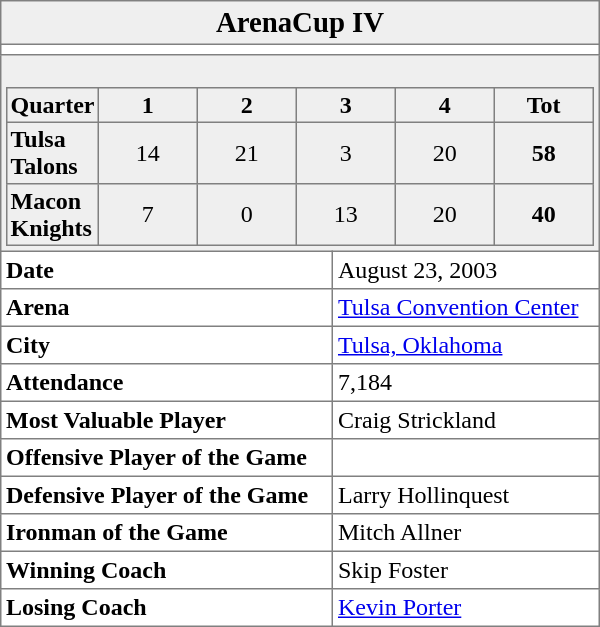<table class="toccolours" border="1" cellpadding="3" cellspacing="0" style="width: 25em; float: right; margin: 0 0 1em 1em; border-collapse: collapse;">
<tr style="text-align: center;">
<td colspan="2" style="background: #efefef; font-size: larger;"><strong>ArenaCup IV</strong></td>
</tr>
<tr style="text-align: center; background: #ffffff;">
<td colspan="2"></td>
</tr>
<tr>
<td align="center" colspan="2" style="background: #efefef;"><br><table class="toccolours" border="1" cellpadding="2" cellspacing="2" style="width: 100%; border-collapse: collapse;">
<tr style="text-align: center;">
<td><strong>Quarter</strong></td>
<td style="width: 17%;"><strong>1</strong></td>
<td style="width: 17%;"><strong>2</strong></td>
<td style="width: 17%;"><strong>3</strong></td>
<td style="width: 17%;"><strong>4</strong></td>
<td style="width: 17%;"><strong>Tot</strong></td>
</tr>
<tr style="text-align: center;">
<td align="left"><strong>Tulsa Talons </strong></td>
<td>14</td>
<td>21</td>
<td>3</td>
<td>20</td>
<td><strong>58</strong></td>
</tr>
<tr style="text-align: center;">
<td align="left"><strong>Macon Knights </strong></td>
<td>7</td>
<td>0</td>
<td>13</td>
<td>20</td>
<td><strong>40</strong></td>
</tr>
</table>
</td>
</tr>
<tr style="vertical-align: middle;">
<td><strong>Date</strong></td>
<td>August 23, 2003</td>
</tr>
<tr style="vertical-align: middle;">
<td><strong>Arena</strong></td>
<td><a href='#'>Tulsa Convention Center</a></td>
</tr>
<tr style="vertical-align: middle;">
<td><strong>City</strong></td>
<td><a href='#'>Tulsa, Oklahoma</a></td>
</tr>
<tr style="vertical-align: middle;">
<td><strong>Attendance</strong></td>
<td>7,184</td>
</tr>
<tr style="vertical-align: middle;">
<td><strong>Most Valuable Player</strong></td>
<td>Craig Strickland</td>
</tr>
<tr style="vertical-align: middle;">
<td><strong>Offensive Player of the Game</strong></td>
<td></td>
</tr>
<tr style="vertical-align: middle;">
<td><strong>Defensive Player of the Game</strong></td>
<td>Larry Hollinquest</td>
</tr>
<tr style="vertical-align: middle;">
<td><strong>Ironman of the Game</strong></td>
<td>Mitch Allner</td>
</tr>
<tr style="vertical-align: middle;">
<td><strong>Winning Coach</strong></td>
<td>Skip Foster</td>
</tr>
<tr style="vertical-align: middle;">
<td><strong>Losing Coach</strong></td>
<td><a href='#'>Kevin Porter</a></td>
</tr>
</table>
